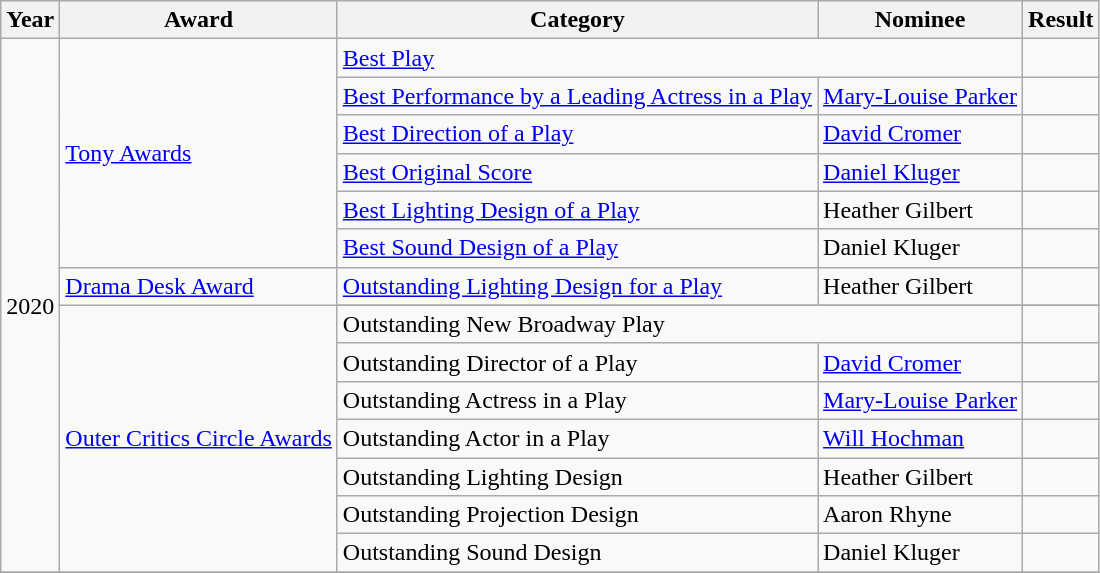<table class="wikitable sortable">
<tr>
<th>Year</th>
<th>Award</th>
<th>Category</th>
<th>Nominee</th>
<th>Result</th>
</tr>
<tr>
<td rowspan="15">2020</td>
<td rowspan="6"><a href='#'>Tony Awards</a></td>
<td colspan="2"><a href='#'>Best Play</a></td>
<td></td>
</tr>
<tr>
<td><a href='#'>Best Performance by a Leading Actress in a Play</a></td>
<td><a href='#'>Mary-Louise Parker</a></td>
<td></td>
</tr>
<tr>
<td><a href='#'>Best Direction of a Play</a></td>
<td><a href='#'>David Cromer</a></td>
<td></td>
</tr>
<tr>
<td><a href='#'>Best Original Score</a></td>
<td><a href='#'>Daniel Kluger</a></td>
<td></td>
</tr>
<tr>
<td><a href='#'>Best Lighting Design of a Play</a></td>
<td>Heather Gilbert</td>
<td></td>
</tr>
<tr>
<td><a href='#'>Best Sound Design of a Play</a></td>
<td>Daniel Kluger</td>
<td></td>
</tr>
<tr>
<td><a href='#'>Drama Desk Award</a></td>
<td><a href='#'>Outstanding Lighting Design for a Play</a></td>
<td>Heather Gilbert</td>
<td></td>
</tr>
<tr>
<td rowspan="8"><a href='#'>Outer Critics Circle Awards</a></td>
</tr>
<tr>
<td colspan="2">Outstanding New Broadway Play</td>
<td></td>
</tr>
<tr>
<td>Outstanding Director of a Play</td>
<td><a href='#'>David Cromer</a></td>
<td></td>
</tr>
<tr>
<td>Outstanding Actress in a Play</td>
<td><a href='#'>Mary-Louise Parker</a></td>
<td></td>
</tr>
<tr>
<td>Outstanding Actor in a Play</td>
<td><a href='#'>Will Hochman</a></td>
<td></td>
</tr>
<tr>
<td>Outstanding Lighting Design</td>
<td>Heather Gilbert</td>
<td></td>
</tr>
<tr>
<td>Outstanding Projection Design</td>
<td>Aaron Rhyne</td>
<td></td>
</tr>
<tr>
<td>Outstanding Sound Design</td>
<td>Daniel Kluger</td>
<td></td>
</tr>
<tr>
</tr>
</table>
